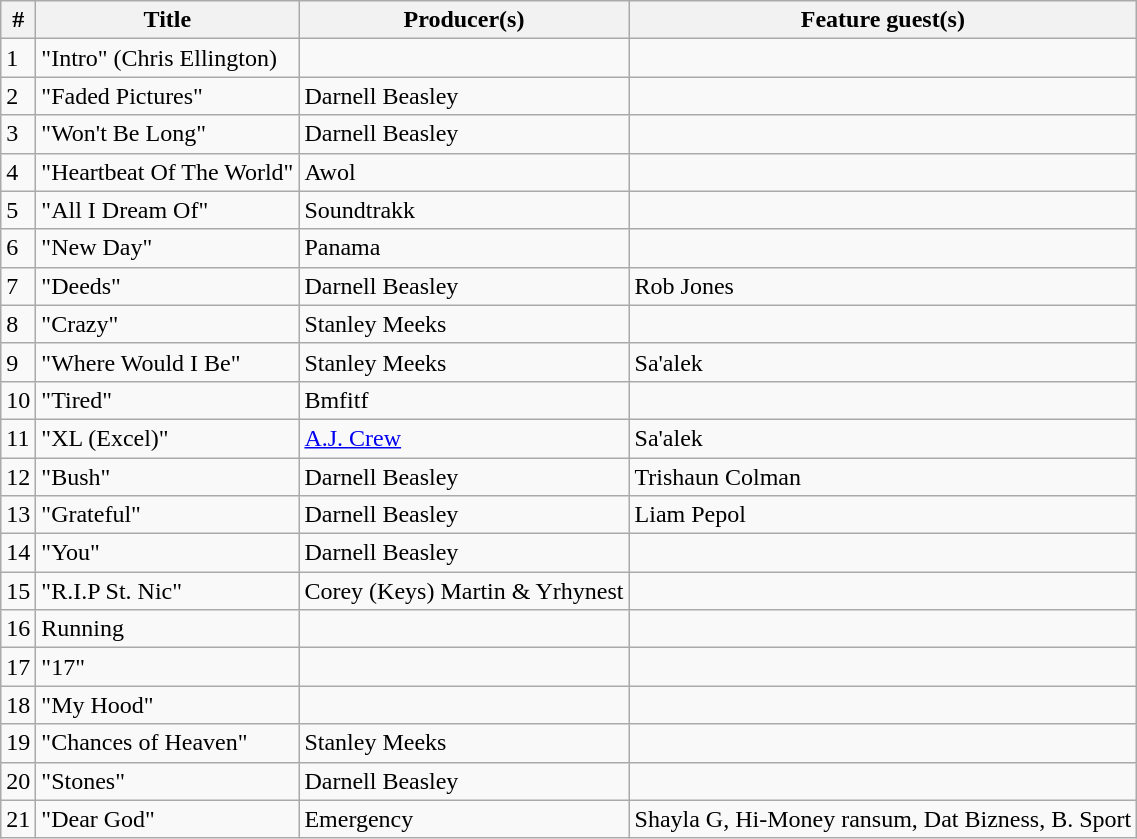<table class="wikitable">
<tr>
<th style="text-align:center;">#</th>
<th style="text-align:center;">Title</th>
<th style="text-align:center;">Producer(s)</th>
<th style="text-align:center;">Feature guest(s)</th>
</tr>
<tr>
<td>1</td>
<td>"Intro" (Chris Ellington)</td>
<td></td>
<td></td>
</tr>
<tr>
<td>2</td>
<td>"Faded Pictures"</td>
<td>Darnell Beasley</td>
<td></td>
</tr>
<tr>
<td>3</td>
<td>"Won't Be Long"</td>
<td>Darnell Beasley</td>
<td></td>
</tr>
<tr>
<td>4</td>
<td>"Heartbeat Of The World"</td>
<td>Awol</td>
<td></td>
</tr>
<tr>
<td>5</td>
<td>"All I Dream Of"</td>
<td>Soundtrakk</td>
<td></td>
</tr>
<tr>
<td>6</td>
<td>"New Day"</td>
<td>Panama</td>
<td></td>
</tr>
<tr>
<td>7</td>
<td>"Deeds"</td>
<td>Darnell Beasley</td>
<td>Rob Jones</td>
</tr>
<tr>
<td>8</td>
<td>"Crazy"</td>
<td>Stanley Meeks</td>
<td></td>
</tr>
<tr>
<td>9</td>
<td>"Where Would I Be"</td>
<td>Stanley Meeks</td>
<td>Sa'alek</td>
</tr>
<tr>
<td>10</td>
<td>"Tired"</td>
<td>Bmfitf</td>
<td></td>
</tr>
<tr>
<td>11</td>
<td>"XL (Excel)"</td>
<td><a href='#'>A.J. Crew</a></td>
<td>Sa'alek</td>
</tr>
<tr>
<td>12</td>
<td>"Bush"</td>
<td>Darnell Beasley</td>
<td>Trishaun Colman</td>
</tr>
<tr>
<td>13</td>
<td>"Grateful"</td>
<td>Darnell Beasley</td>
<td>Liam Pepol</td>
</tr>
<tr>
<td>14</td>
<td>"You"</td>
<td>Darnell Beasley</td>
<td></td>
</tr>
<tr>
<td>15</td>
<td>"R.I.P St. Nic"</td>
<td>Corey (Keys) Martin & Yrhynest</td>
<td></td>
</tr>
<tr>
<td>16</td>
<td>Running</td>
<td></td>
<td></td>
</tr>
<tr>
<td>17</td>
<td>"17"</td>
<td></td>
<td></td>
</tr>
<tr>
<td>18</td>
<td>"My Hood"</td>
<td></td>
<td></td>
</tr>
<tr>
<td>19</td>
<td>"Chances of Heaven"</td>
<td>Stanley Meeks</td>
<td></td>
</tr>
<tr>
<td>20</td>
<td>"Stones"</td>
<td>Darnell Beasley</td>
<td></td>
</tr>
<tr>
<td>21</td>
<td>"Dear God"</td>
<td>Emergency</td>
<td>Shayla G, Hi-Money ransum, Dat Bizness, B. Sport</td>
</tr>
</table>
